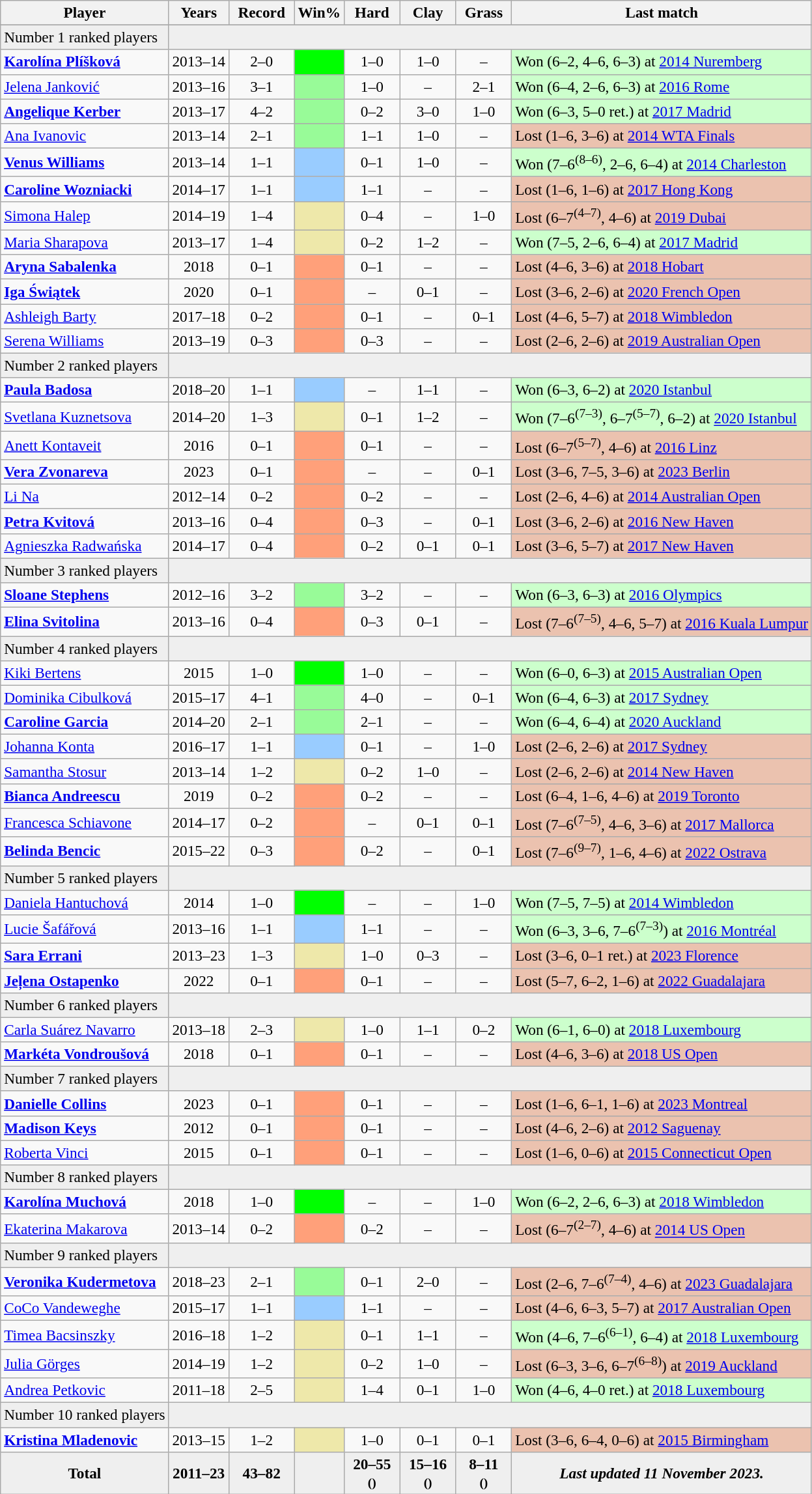<table class="sortable wikitable nowrap" style=font-size:97%;text-align:center>
<tr>
<th>Player</th>
<th>Years</th>
<th width=60>Record</th>
<th>Win%</th>
<th width=50>Hard</th>
<th width=50>Clay</th>
<th width=50>Grass</th>
<th>Last match</th>
</tr>
<tr bgcolor=efefef>
</tr>
<tr>
</tr>
<tr bgcolor=efefef class="sortbottom">
<td align=left>Number 1 ranked players</td>
<td colspan=79></td>
</tr>
<tr>
<td align=left><strong> <a href='#'>Karolína Plíšková</a></strong></td>
<td>2013–14</td>
<td>2–0</td>
<td bgcolor=lime></td>
<td>1–0</td>
<td>1–0</td>
<td>–</td>
<td bgcolor=ccffcc align=left>Won (6–2, 4–6, 6–3) at <a href='#'>2014 Nuremberg</a></td>
</tr>
<tr>
<td align=left> <a href='#'>Jelena Janković</a></td>
<td>2013–16</td>
<td>3–1</td>
<td bgcolor=#98fb98></td>
<td>1–0</td>
<td>–</td>
<td>2–1</td>
<td bgcolor=ccffcc align=left>Won (6–4, 2–6, 6–3) at <a href='#'>2016 Rome</a></td>
</tr>
<tr>
<td align=left> <strong><a href='#'>Angelique Kerber</a></strong></td>
<td>2013–17</td>
<td>4–2</td>
<td bgcolor=#98fb98></td>
<td>0–2</td>
<td>3–0</td>
<td>1–0</td>
<td bgcolor=ccffcc align=left>Won (6–3, 5–0 ret.) at <a href='#'>2017 Madrid</a></td>
</tr>
<tr>
<td align=left> <a href='#'>Ana Ivanovic</a></td>
<td>2013–14</td>
<td>2–1</td>
<td bgcolor=#98fb98></td>
<td>1–1</td>
<td>1–0</td>
<td>–</td>
<td bgcolor=ebc2af align=left>Lost (1–6, 3–6) at <a href='#'>2014 WTA Finals</a></td>
</tr>
<tr>
<td align=left> <strong><a href='#'>Venus Williams</a></strong></td>
<td>2013–14</td>
<td>1–1</td>
<td bgcolor=99ccff></td>
<td>0–1</td>
<td>1–0</td>
<td>–</td>
<td bgcolor=ccffcc align=left>Won (7–6<sup>(8–6)</sup>, 2–6, 6–4) at <a href='#'>2014 Charleston</a></td>
</tr>
<tr>
<td align=left> <strong><a href='#'>Caroline Wozniacki</a></strong></td>
<td>2014–17</td>
<td>1–1</td>
<td bgcolor=99ccff></td>
<td>1–1</td>
<td>–</td>
<td>–</td>
<td bgcolor=ebc2af align=left>Lost (1–6, 1–6) at <a href='#'>2017 Hong Kong</a></td>
</tr>
<tr>
<td align=left> <a href='#'>Simona Halep</a></td>
<td>2014–19</td>
<td>1–4</td>
<td bgcolor=eee8AA></td>
<td>0–4</td>
<td>–</td>
<td>1–0</td>
<td bgcolor=ebc2af align=left>Lost (6–7<sup>(4–7)</sup>, 4–6) at <a href='#'>2019 Dubai</a></td>
</tr>
<tr>
<td align=left> <a href='#'>Maria Sharapova</a></td>
<td>2013–17</td>
<td>1–4</td>
<td bgcolor=eee8AA></td>
<td>0–2</td>
<td>1–2</td>
<td>–</td>
<td bgcolor=ccffcc align=left>Won (7–5, 2–6, 6–4) at <a href='#'>2017 Madrid</a></td>
</tr>
<tr>
<td align=left> <strong><a href='#'>Aryna Sabalenka</a></strong></td>
<td>2018</td>
<td>0–1</td>
<td bgcolor=FFA07A></td>
<td>0–1</td>
<td>–</td>
<td>–</td>
<td bgcolor=ebc2af align=left>Lost (4–6, 3–6) at <a href='#'>2018 Hobart</a></td>
</tr>
<tr>
<td align=left> <strong><a href='#'>Iga Świątek</a></strong></td>
<td>2020</td>
<td>0–1</td>
<td bgcolor=FFA07A></td>
<td>–</td>
<td>0–1</td>
<td>–</td>
<td bgcolor=ebc2af align=left>Lost (3–6, 2–6) at <a href='#'>2020 French Open</a></td>
</tr>
<tr>
<td align=left> <a href='#'>Ashleigh Barty</a></td>
<td>2017–18</td>
<td>0–2</td>
<td bgcolor=FFA07A></td>
<td>0–1</td>
<td>–</td>
<td>0–1</td>
<td bgcolor=ebc2af align=left>Lost (4–6, 5–7) at <a href='#'>2018 Wimbledon</a></td>
</tr>
<tr>
<td align=left> <a href='#'>Serena Williams</a></td>
<td>2013–19</td>
<td>0–3</td>
<td bgcolor=FFA07A></td>
<td>0–3</td>
<td>–</td>
<td>–</td>
<td bgcolor=ebc2af align=left>Lost (2–6, 2–6) at <a href='#'>2019 Australian Open</a></td>
</tr>
<tr bgcolor=efefef class="sortbottom">
<td align=left>Number 2 ranked players</td>
<td colspan=7></td>
</tr>
<tr>
<td align=left><strong> <a href='#'>Paula Badosa</a></strong></td>
<td>2018–20</td>
<td>1–1</td>
<td bgcolor=99ccff></td>
<td>–</td>
<td>1–1</td>
<td>–</td>
<td bgcolor=ccffcc align=left>Won (6–3, 6–2) at <a href='#'>2020 Istanbul</a></td>
</tr>
<tr>
<td align=left> <a href='#'>Svetlana Kuznetsova</a></td>
<td>2014–20</td>
<td>1–3</td>
<td bgcolor=eee8AA></td>
<td>0–1</td>
<td>1–2</td>
<td>–</td>
<td bgcolor=ccffcc align=left>Won (7–6<sup>(7–3)</sup>, 6–7<sup>(5–7)</sup>, 6–2) at <a href='#'>2020 Istanbul</a></td>
</tr>
<tr>
<td align=left> <a href='#'>Anett Kontaveit</a></td>
<td>2016</td>
<td>0–1</td>
<td bgcolor=FFA07A></td>
<td>0–1</td>
<td>–</td>
<td>–</td>
<td bgcolor=ebc2af align=left>Lost (6–7<sup>(5–7)</sup>, 4–6) at <a href='#'>2016 Linz</a></td>
</tr>
<tr>
<td align=left> <strong><a href='#'>Vera Zvonareva</a></strong></td>
<td>2023</td>
<td>0–1</td>
<td bgcolor=FFA07A></td>
<td>–</td>
<td>–</td>
<td>0–1</td>
<td bgcolor=ebc2af align=left>Lost (3–6, 7–5, 3–6) at <a href='#'>2023 Berlin</a></td>
</tr>
<tr>
<td align=left> <a href='#'>Li Na</a></td>
<td>2012–14</td>
<td>0–2</td>
<td bgcolor=FFA07A></td>
<td>0–2</td>
<td>–</td>
<td>–</td>
<td bgcolor=ebc2af align=left>Lost (2–6, 4–6) at <a href='#'>2014 Australian Open</a></td>
</tr>
<tr>
<td align=left> <strong><a href='#'>Petra Kvitová</a></strong></td>
<td>2013–16</td>
<td>0–4</td>
<td bgcolor=FFA07A></td>
<td>0–3</td>
<td>–</td>
<td>0–1</td>
<td bgcolor=ebc2af align=left>Lost (3–6, 2–6) at <a href='#'>2016 New Haven</a></td>
</tr>
<tr>
<td align=left> <a href='#'>Agnieszka Radwańska</a></td>
<td>2014–17</td>
<td>0–4</td>
<td bgcolor=FFA07A></td>
<td>0–2</td>
<td>0–1</td>
<td>0–1</td>
<td bgcolor=ebc2af align=left>Lost (3–6, 5–7) at <a href='#'>2017 New Haven</a></td>
</tr>
<tr bgcolor=efefef class="sortbottom">
<td align=left>Number 3 ranked players</td>
<td colspan=7></td>
</tr>
<tr>
<td align=left> <strong><a href='#'>Sloane Stephens</a></strong></td>
<td>2012–16</td>
<td>3–2</td>
<td bgcolor=#98fb98></td>
<td>3–2</td>
<td>–</td>
<td>–</td>
<td bgcolor=ccffcc align=left>Won (6–3, 6–3) at <a href='#'>2016 Olympics</a></td>
</tr>
<tr>
<td align=left> <strong><a href='#'>Elina Svitolina</a></strong></td>
<td>2013–16</td>
<td>0–4</td>
<td bgcolor=FFA07A></td>
<td>0–3</td>
<td>0–1</td>
<td>–</td>
<td bgcolor=ebc2af align=left>Lost (7–6<sup>(7–5)</sup>, 4–6, 5–7) at <a href='#'>2016 Kuala Lumpur</a></td>
</tr>
<tr bgcolor=efefef class="sortbottom">
<td align=left>Number 4 ranked players</td>
<td colspan=7></td>
</tr>
<tr>
<td align=left> <a href='#'>Kiki Bertens</a></td>
<td>2015</td>
<td>1–0</td>
<td bgcolor=lime></td>
<td>1–0</td>
<td>–</td>
<td>–</td>
<td bgcolor=ccffcc align=left>Won (6–0, 6–3) at <a href='#'>2015 Australian Open</a></td>
</tr>
<tr>
<td align=left> <a href='#'>Dominika Cibulková</a></td>
<td>2015–17</td>
<td>4–1</td>
<td bgcolor=#98fb98></td>
<td>4–0</td>
<td>–</td>
<td>0–1</td>
<td bgcolor=ccffcc align=left>Won (6–4, 6–3) at <a href='#'>2017 Sydney</a></td>
</tr>
<tr>
<td align=left> <strong><a href='#'>Caroline Garcia</a></strong></td>
<td>2014–20</td>
<td>2–1</td>
<td bgcolor=98fb98></td>
<td>2–1</td>
<td>–</td>
<td>–</td>
<td bgcolor=ccffcc align=left>Won (6–4, 6–4) at <a href='#'>2020 Auckland</a></td>
</tr>
<tr>
<td align=left> <a href='#'>Johanna Konta</a></td>
<td>2016–17</td>
<td>1–1</td>
<td bgcolor=99ccff></td>
<td>0–1</td>
<td>–</td>
<td>1–0</td>
<td bgcolor=ebc2af align=left>Lost (2–6, 2–6) at <a href='#'>2017 Sydney</a></td>
</tr>
<tr>
<td align=left> <a href='#'>Samantha Stosur</a></td>
<td>2013–14</td>
<td>1–2</td>
<td bgcolor=eee8AA></td>
<td>0–2</td>
<td>1–0</td>
<td>–</td>
<td bgcolor=ebc2af align=left>Lost (2–6, 2–6) at <a href='#'>2014 New Haven</a></td>
</tr>
<tr>
<td align=left> <strong><a href='#'>Bianca Andreescu</a></strong></td>
<td>2019</td>
<td>0–2</td>
<td bgcolor=FFA07A></td>
<td>0–2</td>
<td>–</td>
<td>–</td>
<td bgcolor=ebc2af align=left>Lost (6–4, 1–6, 4–6) at <a href='#'>2019 Toronto</a></td>
</tr>
<tr>
<td align=left> <a href='#'>Francesca Schiavone</a></td>
<td>2014–17</td>
<td>0–2</td>
<td bgcolor=FFA07A></td>
<td>–</td>
<td>0–1</td>
<td>0–1</td>
<td bgcolor=ebc2af align=left>Lost (7–6<sup>(7–5)</sup>, 4–6, 3–6) at <a href='#'>2017 Mallorca</a></td>
</tr>
<tr>
<td align=left> <strong><a href='#'>Belinda Bencic</a></strong></td>
<td>2015–22</td>
<td>0–3</td>
<td bgcolor=FFA07A></td>
<td>0–2</td>
<td>–</td>
<td>0–1</td>
<td bgcolor=ebc2af align=left>Lost (7–6<sup>(9–7)</sup>, 1–6, 4–6) at <a href='#'>2022 Ostrava</a></td>
</tr>
<tr bgcolor=efefef class="sortbottom">
<td align=left>Number 5 ranked players</td>
<td colspan=7></td>
</tr>
<tr>
<td align=left> <a href='#'>Daniela Hantuchová</a></td>
<td>2014</td>
<td>1–0</td>
<td bgcolor=lime></td>
<td>–</td>
<td>–</td>
<td>1–0</td>
<td bgcolor=ccffcc align=left>Won (7–5, 7–5) at <a href='#'>2014 Wimbledon</a></td>
</tr>
<tr>
<td align=left> <a href='#'>Lucie Šafářová</a></td>
<td>2013–16</td>
<td>1–1</td>
<td bgcolor=99ccff></td>
<td>1–1</td>
<td>–</td>
<td>–</td>
<td bgcolor=ccffcc align=left>Won (6–3, 3–6, 7–6<sup>(7–3)</sup>) at <a href='#'>2016 Montréal</a></td>
</tr>
<tr>
<td align=left> <strong><a href='#'>Sara Errani</a></strong></td>
<td>2013–23</td>
<td>1–3</td>
<td bgcolor=eee8AA></td>
<td>1–0</td>
<td>0–3</td>
<td>–</td>
<td bgcolor=ebc2af align=left>Lost (3–6, 0–1 ret.) at <a href='#'>2023 Florence</a></td>
</tr>
<tr>
<td align=left> <strong><a href='#'>Jeļena Ostapenko</a></strong></td>
<td>2022</td>
<td>0–1</td>
<td bgcolor=FFA07A></td>
<td>0–1</td>
<td>–</td>
<td>–</td>
<td bgcolor=ebc2af align=left>Lost (5–7, 6–2, 1–6) at <a href='#'>2022 Guadalajara</a></td>
</tr>
<tr bgcolor=efefef class="sortbottom">
<td align=left>Number 6 ranked players</td>
<td colspan=7></td>
</tr>
<tr>
<td align=left> <a href='#'>Carla Suárez Navarro</a></td>
<td>2013–18</td>
<td>2–3</td>
<td bgcolor=eee8AA></td>
<td>1–0</td>
<td>1–1</td>
<td>0–2</td>
<td bgcolor=ccffcc align=left>Won (6–1, 6–0) at <a href='#'>2018 Luxembourg</a></td>
</tr>
<tr>
<td align=left><strong> <a href='#'>Markéta Vondroušová</a></strong></td>
<td>2018</td>
<td>0–1</td>
<td bgcolor=ffa07a></td>
<td>0–1</td>
<td>–</td>
<td>–</td>
<td bgcolor=ebc2af align=left>Lost (4–6, 3–6) at <a href='#'>2018 US Open</a></td>
</tr>
<tr bgcolor=efefef class="sortbottom">
<td align=left>Number 7 ranked players</td>
<td colspan=7></td>
</tr>
<tr>
<td align=left> <strong><a href='#'>Danielle Collins</a></strong></td>
<td>2023</td>
<td>0–1</td>
<td bgcolor=FFA07A></td>
<td>0–1</td>
<td>–</td>
<td>–</td>
<td bgcolor=ebc2af align=left>Lost (1–6, 6–1, 1–6) at <a href='#'>2023 Montreal</a></td>
</tr>
<tr>
<td align=left> <strong><a href='#'>Madison Keys</a></strong></td>
<td>2012</td>
<td>0–1</td>
<td bgcolor=FFA07A></td>
<td>0–1</td>
<td>–</td>
<td>–</td>
<td bgcolor=ebc2af align=left>Lost (4–6, 2–6) at <a href='#'>2012 Saguenay</a></td>
</tr>
<tr>
<td align=left> <a href='#'>Roberta Vinci</a></td>
<td>2015</td>
<td>0–1</td>
<td bgcolor=FFA07A></td>
<td>0–1</td>
<td>–</td>
<td>–</td>
<td bgcolor=ebc2af align=left>Lost (1–6, 0–6) at <a href='#'>2015 Connecticut Open</a></td>
</tr>
<tr bgcolor=efefef class="sortbottom">
<td align=left>Number 8 ranked players</td>
<td colspan=7></td>
</tr>
<tr>
<td align=left> <strong><a href='#'>Karolína Muchová</a></strong></td>
<td>2018</td>
<td>1–0</td>
<td bgcolor=lime></td>
<td>–</td>
<td>–</td>
<td>1–0</td>
<td bgcolor=ccffcc align=left>Won (6–2, 2–6, 6–3) at <a href='#'>2018 Wimbledon</a></td>
</tr>
<tr>
<td align=left> <a href='#'>Ekaterina Makarova</a></td>
<td>2013–14</td>
<td>0–2</td>
<td bgcolor=FFA07A></td>
<td>0–2</td>
<td>–</td>
<td>–</td>
<td bgcolor=ebc2af align=left>Lost (6–7<sup>(2–7)</sup>, 4–6) at <a href='#'>2014 US Open</a></td>
</tr>
<tr bgcolor=efefef class="sortbottom">
<td align=left>Number 9 ranked players</td>
<td colspan=7></td>
</tr>
<tr>
<td align=left><strong> <a href='#'>Veronika Kudermetova</a></strong></td>
<td>2018–23</td>
<td>2–1</td>
<td bgcolor=98fb98></td>
<td>0–1</td>
<td>2–0</td>
<td>–</td>
<td bgcolor=ebc2af align=left>Lost (2–6, 7–6<sup>(7–4)</sup>, 4–6) at <a href='#'>2023 Guadalajara</a></td>
</tr>
<tr>
<td align=left> <a href='#'>CoCo Vandeweghe</a></td>
<td>2015–17</td>
<td>1–1</td>
<td bgcolor=99ccff></td>
<td>1–1</td>
<td>–</td>
<td>–</td>
<td bgcolor=ebc2af align=left>Lost (4–6, 6–3, 5–7) at <a href='#'>2017 Australian Open</a></td>
</tr>
<tr>
<td align=left> <a href='#'>Timea Bacsinszky</a></td>
<td>2016–18</td>
<td>1–2</td>
<td bgcolor=eee8AA></td>
<td>0–1</td>
<td>1–1</td>
<td>–</td>
<td bgcolor=ccffcc align=left>Won (4–6, 7–6<sup>(6–1)</sup>, 6–4) at <a href='#'>2018 Luxembourg</a></td>
</tr>
<tr>
<td align=left> <a href='#'>Julia Görges</a></td>
<td>2014–19</td>
<td>1–2</td>
<td bgcolor=eee8AA></td>
<td>0–2</td>
<td>1–0</td>
<td>–</td>
<td bgcolor=ebc2af align=left>Lost (6–3, 3–6, 6–7<sup>(6–8)</sup>) at <a href='#'>2019 Auckland</a></td>
</tr>
<tr>
<td align=left> <a href='#'>Andrea Petkovic</a></td>
<td>2011–18</td>
<td>2–5</td>
<td bgcolor=eee8AA></td>
<td>1–4</td>
<td>0–1</td>
<td>1–0</td>
<td bgcolor=ccffcc align=left>Won (4–6, 4–0 ret.) at <a href='#'>2018 Luxembourg</a></td>
</tr>
<tr bgcolor=efefef class="sortbottom">
<td align=left>Number 10 ranked players</td>
<td colspan=7></td>
</tr>
<tr>
<td align=left> <strong><a href='#'>Kristina Mladenovic</a></strong></td>
<td>2013–15</td>
<td>1–2</td>
<td bgcolor=eee8AA></td>
<td>1–0</td>
<td>0–1</td>
<td>0–1</td>
<td bgcolor=ebc2af align=left>Lost (3–6, 6–4, 0–6) at <a href='#'>2015 Birmingham</a></td>
</tr>
<tr class="sortbottom" style="font-weight:bold;background:#efefef">
<td>Total</td>
<td>2011–23</td>
<td>43–82</td>
<td></td>
<td>20–55 <br> <small>()</small></td>
<td>15–16 <br> <small>()</small></td>
<td>8–11 <br> <small>()</small></td>
<td><em>Last updated 11 November 2023.</em></td>
</tr>
</table>
